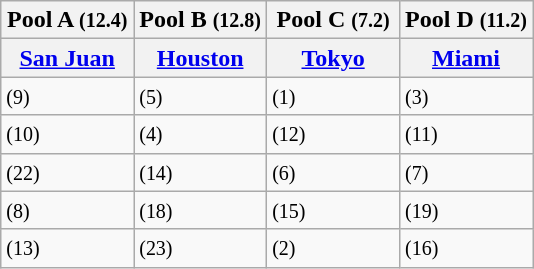<table class="wikitable">
<tr>
<th width=25%>Pool A <small>(12.4)</small></th>
<th width=25%>Pool B <small>(12.8)</small></th>
<th width=25%>Pool C <small>(7.2)</small></th>
<th width=25%>Pool D <small>(11.2)</small></th>
</tr>
<tr>
<th> <a href='#'>San Juan</a></th>
<th> <a href='#'>Houston</a></th>
<th> <a href='#'>Tokyo</a></th>
<th> <a href='#'>Miami</a></th>
</tr>
<tr>
<td> <small>(9)</small></td>
<td> <small>(5)</small></td>
<td> <small>(1)</small></td>
<td> <small>(3)</small></td>
</tr>
<tr>
<td> <small>(10)</small></td>
<td> <small>(4)</small></td>
<td> <small>(12)</small></td>
<td> <small>(11)</small></td>
</tr>
<tr>
<td> <small>(22)</small></td>
<td> <small>(14)</small></td>
<td> <small>(6)</small></td>
<td> <small>(7)</small></td>
</tr>
<tr>
<td> <small>(8)</small></td>
<td> <small>(18)</small></td>
<td> <small>(15)</small></td>
<td> <small>(19)</small></td>
</tr>
<tr>
<td> <small>(13)</small></td>
<td> <small>(23)</small></td>
<td> <small>(2)</small></td>
<td> <small>(16)</small></td>
</tr>
</table>
